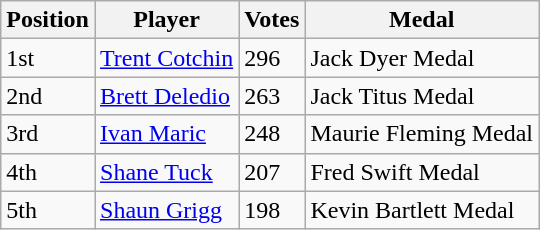<table class="wikitable">
<tr>
<th>Position</th>
<th>Player</th>
<th>Votes</th>
<th>Medal</th>
</tr>
<tr>
<td>1st</td>
<td><a href='#'>Trent Cotchin</a></td>
<td>296</td>
<td>Jack Dyer Medal</td>
</tr>
<tr>
<td>2nd</td>
<td><a href='#'>Brett Deledio</a></td>
<td>263</td>
<td>Jack Titus Medal</td>
</tr>
<tr>
<td>3rd</td>
<td><a href='#'>Ivan Maric</a></td>
<td>248</td>
<td>Maurie Fleming Medal</td>
</tr>
<tr>
<td>4th</td>
<td><a href='#'>Shane Tuck</a></td>
<td>207</td>
<td>Fred Swift Medal</td>
</tr>
<tr>
<td>5th</td>
<td><a href='#'>Shaun Grigg</a></td>
<td>198</td>
<td>Kevin Bartlett Medal</td>
</tr>
</table>
